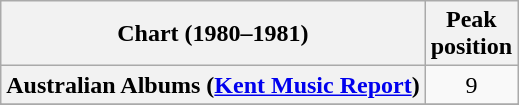<table class="wikitable sortable plainrowheaders" style="text-align:center">
<tr>
<th scope="col">Chart (1980–1981)</th>
<th scope="col">Peak<br>position</th>
</tr>
<tr>
<th scope="row">Australian Albums (<a href='#'>Kent Music Report</a>)</th>
<td>9</td>
</tr>
<tr>
</tr>
<tr>
</tr>
<tr>
</tr>
<tr>
</tr>
<tr>
</tr>
<tr>
</tr>
<tr>
</tr>
<tr>
</tr>
<tr>
</tr>
</table>
